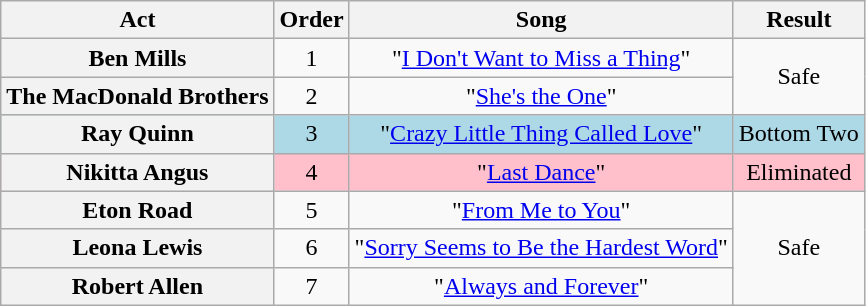<table class="wikitable plainrowheaders" style="text-align:center;">
<tr>
<th scope="col">Act</th>
<th scope="col">Order</th>
<th scope="col">Song</th>
<th scope="col">Result</th>
</tr>
<tr>
<th scope=row>Ben Mills</th>
<td>1</td>
<td>"<a href='#'>I Don't Want to Miss a Thing</a>"</td>
<td rowspan=2>Safe</td>
</tr>
<tr>
<th scope=row>The MacDonald Brothers</th>
<td>2</td>
<td>"<a href='#'>She's the One</a>"</td>
</tr>
<tr style="background: lightblue">
<th scope=row>Ray Quinn</th>
<td>3</td>
<td>"<a href='#'>Crazy Little Thing Called Love</a>"</td>
<td>Bottom Two</td>
</tr>
<tr style="background: pink">
<th scope=row>Nikitta Angus</th>
<td>4</td>
<td>"<a href='#'>Last Dance</a>"</td>
<td>Eliminated</td>
</tr>
<tr>
<th scope=row>Eton Road</th>
<td>5</td>
<td>"<a href='#'>From Me to You</a>"</td>
<td rowspan=3>Safe</td>
</tr>
<tr>
<th scope=row>Leona Lewis</th>
<td>6</td>
<td>"<a href='#'>Sorry Seems to Be the Hardest Word</a>"</td>
</tr>
<tr>
<th scope=row>Robert Allen</th>
<td>7</td>
<td>"<a href='#'>Always and Forever</a>"</td>
</tr>
</table>
